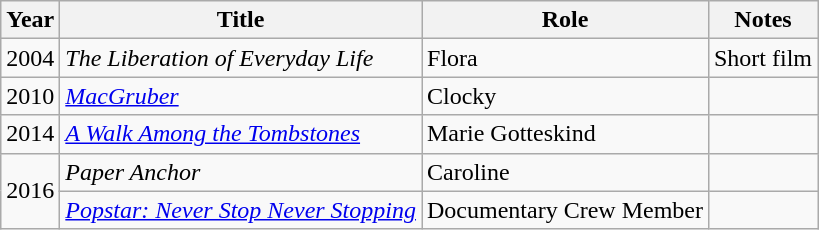<table class="wikitable">
<tr>
<th>Year</th>
<th>Title</th>
<th>Role</th>
<th>Notes</th>
</tr>
<tr>
<td>2004</td>
<td><em>The Liberation of Everyday Life</em></td>
<td>Flora</td>
<td>Short film</td>
</tr>
<tr>
<td>2010</td>
<td><em><a href='#'>MacGruber</a></em></td>
<td>Clocky</td>
<td></td>
</tr>
<tr>
<td>2014</td>
<td><em><a href='#'>A Walk Among the Tombstones</a></em></td>
<td>Marie Gotteskind</td>
<td></td>
</tr>
<tr>
<td rowspan=2>2016</td>
<td><em>Paper Anchor</em></td>
<td>Caroline</td>
<td></td>
</tr>
<tr>
<td><em><a href='#'>Popstar: Never Stop Never Stopping</a></em></td>
<td>Documentary Crew Member</td>
<td></td>
</tr>
</table>
